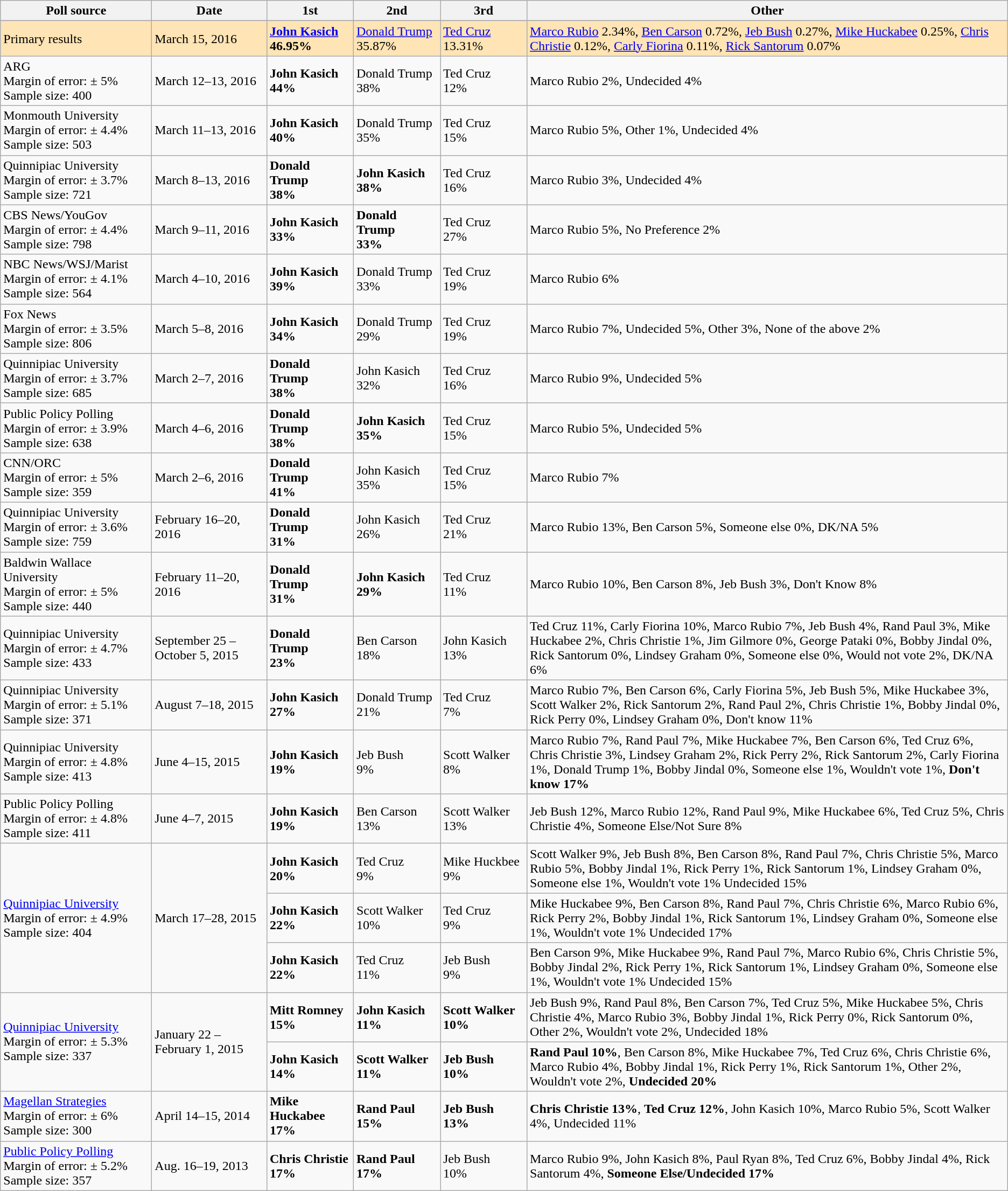<table class="wikitable collapsible collapsed">
<tr>
<th style="width:180px;">Poll source</th>
<th style="width:135px;">Date</th>
<th style="width:100px;">1st</th>
<th style="width:100px;">2nd</th>
<th style="width:100px;">3rd</th>
<th>Other</th>
</tr>
<tr>
</tr>
<tr style="background:Moccasin;">
<td>Primary results</td>
<td>March 15, 2016</td>
<td><strong><a href='#'>John Kasich</a><br>46.95%</strong></td>
<td><a href='#'>Donald Trump</a><br>35.87%</td>
<td><a href='#'>Ted Cruz</a><br>13.31%</td>
<td><a href='#'>Marco Rubio</a> 2.34%, <a href='#'>Ben Carson</a> 0.72%, <a href='#'>Jeb Bush</a> 0.27%, <a href='#'>Mike Huckabee</a> 0.25%, <a href='#'>Chris Christie</a> 0.12%, <a href='#'>Carly Fiorina</a> 0.11%, <a href='#'>Rick Santorum</a> 0.07%</td>
</tr>
<tr>
<td>ARG<br>Margin of error: ± 5%
Sample size: 400</td>
<td>March 12–13, 2016</td>
<td><strong>John Kasich<br>44%</strong></td>
<td>Donald Trump<br>38%</td>
<td>Ted Cruz<br>12%</td>
<td>Marco Rubio 2%, Undecided 4%</td>
</tr>
<tr>
<td>Monmouth University<br>Margin of error: ± 4.4%
Sample size: 503</td>
<td>March 11–13, 2016</td>
<td><strong>John Kasich<br>40%</strong></td>
<td>Donald Trump<br>35%</td>
<td>Ted Cruz<br>15%</td>
<td>Marco Rubio 5%, Other 1%, Undecided 4%</td>
</tr>
<tr>
<td>Quinnipiac University<br>Margin of error: ± 3.7%
Sample size: 721</td>
<td>March 8–13, 2016</td>
<td><strong>Donald Trump<br>38%</strong></td>
<td><strong>John Kasich<br>38%</strong></td>
<td>Ted Cruz<br>16%</td>
<td>Marco Rubio 3%, Undecided 4%</td>
</tr>
<tr>
<td>CBS News/YouGov<br>Margin of error: ± 4.4%
Sample size: 798</td>
<td>March 9–11, 2016</td>
<td><strong>John Kasich<br>33%</strong></td>
<td><strong>Donald Trump<br>33%</strong></td>
<td>Ted Cruz<br>27%</td>
<td>Marco Rubio 5%, No Preference 2%</td>
</tr>
<tr>
<td>NBC News/WSJ/Marist<br>Margin of error: ± 4.1%
Sample size: 564</td>
<td>March 4–10, 2016</td>
<td><strong>John Kasich<br>39%</strong></td>
<td>Donald Trump<br>33%</td>
<td>Ted Cruz<br>19%</td>
<td>Marco Rubio 6%</td>
</tr>
<tr>
<td>Fox News<br>Margin of error: ± 3.5%
Sample size: 806</td>
<td>March 5–8, 2016</td>
<td><strong>John Kasich<br>34%</strong></td>
<td>Donald Trump<br>29%</td>
<td>Ted Cruz<br>19%</td>
<td>Marco Rubio 7%, Undecided 5%, Other 3%, None of the above 2%</td>
</tr>
<tr>
<td>Quinnipiac University<br>Margin of error: ± 3.7%
Sample size: 685</td>
<td>March 2–7, 2016</td>
<td><strong>Donald Trump<br>38%</strong></td>
<td>John Kasich<br>32%</td>
<td>Ted Cruz<br>16%</td>
<td>Marco Rubio 9%, Undecided 5%</td>
</tr>
<tr>
<td>Public Policy Polling<br>Margin of error: ± 3.9%
<br>Sample size: 638</td>
<td>March 4–6, 2016</td>
<td><strong>Donald Trump<br>38%</strong></td>
<td><strong>John Kasich<br>35%</strong></td>
<td>Ted Cruz<br>15%</td>
<td>Marco Rubio 5%, Undecided 5%</td>
</tr>
<tr>
<td>CNN/ORC<br>Margin of error: ± 5%
Sample size: 359</td>
<td>March 2–6, 2016</td>
<td><strong>Donald Trump<br>41%</strong></td>
<td>John Kasich<br>35%</td>
<td>Ted Cruz<br>15%</td>
<td>Marco Rubio 7%</td>
</tr>
<tr>
<td>Quinnipiac University<br>Margin of error: ± 3.6%
<br>Sample size: 759</td>
<td>February 16–20, 2016</td>
<td><strong>Donald Trump<br>31%</strong></td>
<td>John Kasich<br>26%</td>
<td>Ted Cruz<br>21%</td>
<td>Marco Rubio 13%, Ben Carson 5%, Someone else 0%, DK/NA 5%</td>
</tr>
<tr>
<td>Baldwin Wallace University<br>Margin of error: ± 5%
<br>Sample size: 440</td>
<td>February 11–20, 2016</td>
<td><strong>Donald Trump<br>31%</strong></td>
<td><strong>John Kasich<br>29%</strong></td>
<td>Ted Cruz<br>11%</td>
<td>Marco Rubio 10%, Ben Carson 8%, Jeb Bush 3%, Don't Know 8%</td>
</tr>
<tr>
<td>Quinnipiac University<br>Margin of error: ± 4.7%
<br>Sample size: 433</td>
<td>September 25 – October 5, 2015</td>
<td><strong>Donald Trump<br>23%</strong></td>
<td>Ben Carson<br>18%</td>
<td>John Kasich<br>13%</td>
<td>Ted Cruz 11%, Carly Fiorina 10%, Marco Rubio 7%, Jeb Bush 4%, Rand Paul 3%, Mike Huckabee 2%, Chris Christie 1%, Jim Gilmore 0%, George Pataki 0%, Bobby Jindal 0%, Rick Santorum 0%, Lindsey Graham 0%, Someone else 0%, Would not vote 2%, DK/NA 6%</td>
</tr>
<tr>
<td>Quinnipiac University<br>Margin of error: ± 5.1%
<br>Sample size: 371</td>
<td>August 7–18, 2015</td>
<td><strong>John Kasich<br>27%</strong></td>
<td>Donald Trump<br>21%</td>
<td>Ted Cruz<br>7%</td>
<td>Marco Rubio 7%, Ben Carson 6%, Carly Fiorina 5%, Jeb Bush 5%, Mike Huckabee 3%, Scott Walker 2%, Rick Santorum 2%, Rand Paul 2%, Chris Christie 1%, Bobby Jindal 0%, Rick Perry 0%, Lindsey Graham 0%, Don't know 11%</td>
</tr>
<tr>
<td>Quinnipiac University<br>Margin of error: ± 4.8%
<br>Sample size: 413</td>
<td>June 4–15, 2015</td>
<td><strong>John Kasich<br>19%</strong></td>
<td>Jeb Bush<br>9%</td>
<td>Scott Walker<br>8%</td>
<td>Marco Rubio 7%, Rand Paul 7%, Mike Huckabee 7%, Ben Carson 6%, Ted Cruz 6%, Chris Christie 3%, Lindsey Graham 2%, Rick Perry 2%, Rick Santorum 2%, Carly Fiorina 1%, Donald Trump 1%, Bobby Jindal 0%, Someone else 1%, Wouldn't vote 1%, <span><strong>Don't know 17%</strong></span></td>
</tr>
<tr>
<td>Public Policy Polling<br>Margin of error: ± 4.8%
<br>Sample size: 411</td>
<td>June 4–7, 2015</td>
<td><strong>John Kasich<br>19%</strong></td>
<td>Ben Carson<br>13%</td>
<td>Scott Walker<br>13%</td>
<td>Jeb Bush 12%, Marco Rubio 12%, Rand Paul 9%, Mike Huckabee 6%, Ted Cruz 5%, Chris Christie 4%, Someone Else/Not Sure 8%</td>
</tr>
<tr>
<td rowspan=3><a href='#'>Quinnipiac University</a><br>Margin of error: ± 4.9%
<br>Sample size: 404</td>
<td rowspan=3>March 17–28, 2015</td>
<td><strong>John Kasich<br>20%</strong></td>
<td>Ted Cruz<br>9%</td>
<td>Mike Huckbee<br>9%</td>
<td>Scott Walker 9%, Jeb Bush 8%, Ben Carson 8%, Rand Paul 7%, Chris Christie 5%, Marco Rubio 5%, Bobby Jindal 1%, Rick Perry 1%, Rick Santorum 1%, Lindsey Graham 0%, Someone else 1%, Wouldn't vote 1% Undecided 15%</td>
</tr>
<tr>
<td><strong>John Kasich<br>22%</strong></td>
<td>Scott Walker<br>10%</td>
<td>Ted Cruz<br>9%</td>
<td>Mike Huckabee 9%, Ben Carson 8%, Rand Paul 7%, Chris Christie 6%, Marco Rubio 6%, Rick Perry 2%, Bobby Jindal 1%, Rick Santorum 1%, Lindsey Graham 0%, Someone else 1%, Wouldn't vote 1% Undecided 17%</td>
</tr>
<tr>
<td><strong>John Kasich<br>22%</strong></td>
<td>Ted Cruz<br>11%</td>
<td>Jeb Bush<br>9%</td>
<td>Ben Carson 9%, Mike Huckabee 9%, Rand Paul 7%, Marco Rubio 6%, Chris Christie 5%, Bobby Jindal 2%, Rick Perry 1%, Rick Santorum 1%, Lindsey Graham 0%, Someone else 1%, Wouldn't vote 1% Undecided 15%</td>
</tr>
<tr>
<td rowspan=2><a href='#'>Quinnipiac University</a><br>Margin of error: ± 5.3%
<br>Sample size: 337</td>
<td rowspan=2>January 22 – February 1, 2015</td>
<td><strong>Mitt Romney<br>15%</strong></td>
<td><strong>John Kasich<br>11%</strong></td>
<td><strong>Scott Walker<br>10%</strong></td>
<td>Jeb Bush 9%, Rand Paul 8%, Ben Carson 7%, Ted Cruz 5%, Mike Huckabee 5%, Chris Christie 4%, Marco Rubio 3%, Bobby Jindal 1%, Rick Perry 0%, Rick Santorum 0%, Other 2%, Wouldn't vote 2%, Undecided 18%</td>
</tr>
<tr>
<td><strong>John Kasich<br>14%</strong></td>
<td><strong>Scott Walker<br>11%</strong></td>
<td><strong>Jeb Bush<br>10%</strong></td>
<td><span><strong>Rand Paul 10%</strong></span>, Ben Carson 8%, Mike Huckabee 7%, Ted Cruz 6%, Chris Christie 6%, Marco Rubio 4%, Bobby Jindal 1%, Rick Perry 1%, Rick Santorum 1%, Other 2%, Wouldn't vote 2%, <span><strong>Undecided 20%</strong></span></td>
</tr>
<tr>
<td><a href='#'>Magellan Strategies</a><br>Margin of error: ± 6%
<br>Sample size: 300</td>
<td>April 14–15, 2014</td>
<td><strong>Mike Huckabee<br>17%</strong></td>
<td><strong>Rand Paul<br>15%</strong></td>
<td><strong>Jeb Bush<br>13%</strong></td>
<td><span><strong>Chris Christie 13%</strong></span>, <span><strong>Ted Cruz 12%</strong></span>, John Kasich 10%, Marco Rubio 5%, Scott Walker 4%, Undecided 11%</td>
</tr>
<tr>
<td><a href='#'>Public Policy Polling</a><br>Margin of error: ± 5.2%
<br>Sample size: 357</td>
<td>Aug. 16–19, 2013</td>
<td><strong>Chris Christie<br>17%</strong></td>
<td><strong>Rand Paul<br>17%</strong></td>
<td>Jeb Bush<br>10%</td>
<td>Marco Rubio 9%, John Kasich 8%, Paul Ryan 8%, Ted Cruz 6%, Bobby Jindal 4%, Rick Santorum 4%, <span><strong>Someone Else/Undecided 17%</strong></span></td>
</tr>
</table>
